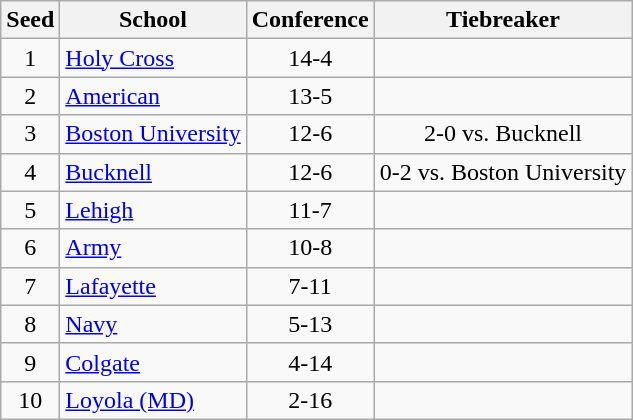<table class="wikitable sortable" style="text-align:center">
<tr>
<th>Seed</th>
<th>School</th>
<th>Conference</th>
<th>Tiebreaker</th>
</tr>
<tr>
<td>1</td>
<td align="left"><a href='#'>Holy Cross</a></td>
<td>14-4</td>
<td></td>
</tr>
<tr>
<td>2</td>
<td align="left"><a href='#'>American</a></td>
<td>13-5</td>
<td></td>
</tr>
<tr>
<td>3</td>
<td align="left"><a href='#'>Boston University</a></td>
<td>12-6</td>
<td>2-0 vs. Bucknell</td>
</tr>
<tr>
<td>4</td>
<td align="left"><a href='#'>Bucknell</a></td>
<td>12-6</td>
<td>0-2 vs. Boston University</td>
</tr>
<tr>
<td>5</td>
<td align="left"><a href='#'>Lehigh</a></td>
<td>11-7</td>
<td></td>
</tr>
<tr>
<td>6</td>
<td align="left"><a href='#'>Army</a></td>
<td>10-8</td>
<td></td>
</tr>
<tr>
<td>7</td>
<td align="left"><a href='#'>Lafayette</a></td>
<td>7-11</td>
<td></td>
</tr>
<tr>
<td>8</td>
<td align="left"><a href='#'>Navy</a></td>
<td>5-13</td>
<td></td>
</tr>
<tr>
<td>9</td>
<td align="left"><a href='#'>Colgate</a></td>
<td>4-14</td>
<td></td>
</tr>
<tr>
<td>10</td>
<td align="left"><a href='#'>Loyola (MD)</a></td>
<td>2-16</td>
<td></td>
</tr>
</table>
